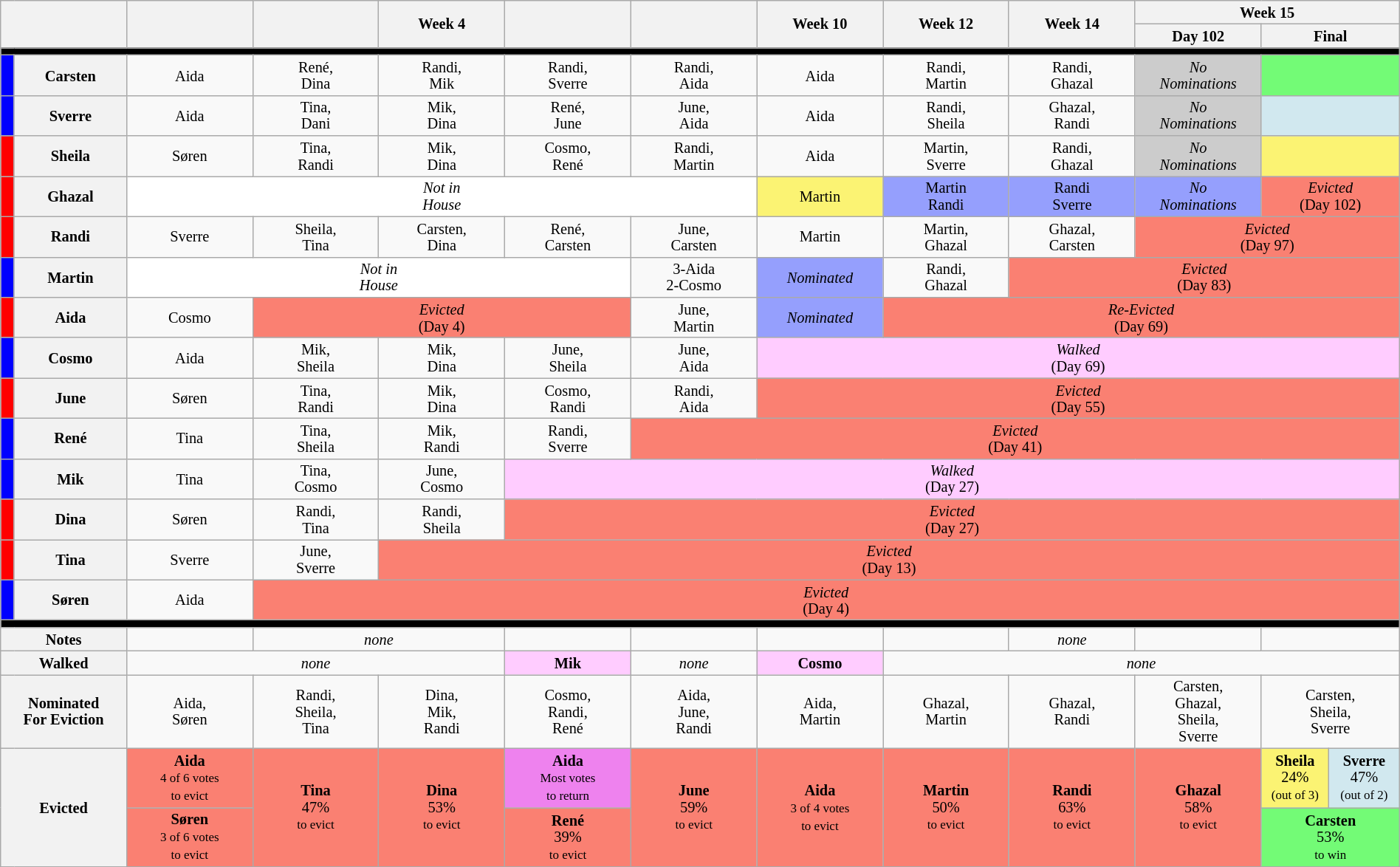<table class="wikitable" style="text-align:center; width:100%; font-size:85%; line-height:15px;">
<tr>
<th style="width:6%" colspan=2 rowspan=2></th>
<th style="width:6%" rowspan=2></th>
<th style="width:6%" rowspan=2></th>
<th style="width:6%" rowspan=2>Week 4</th>
<th style="width:6%" rowspan=2></th>
<th style="width:6%" rowspan=2></th>
<th style="width:6%" rowspan=2>Week 10</th>
<th style="width:6%" rowspan=2>Week 12</th>
<th style="width:6%" rowspan=2>Week 14</th>
<th style="width:18%" colspan=3>Week 15</th>
</tr>
<tr>
<th style="width:6%">Day 102</th>
<th style="width:6%" colspan=2>Final</th>
</tr>
<tr>
<td style="background:#000000" colspan=13></td>
</tr>
<tr>
<th style="background:blue"></th>
<th>Carsten</th>
<td>Aida</td>
<td>René,<br>Dina</td>
<td>Randi,<br>Mik</td>
<td>Randi,<br>Sverre</td>
<td>Randi,<br>Aida</td>
<td>Aida</td>
<td>Randi,<br>Martin</td>
<td>Randi,<br>Ghazal</td>
<td style="background:#CCC"><em>No<br>Nominations</em></td>
<td style="background:#73FB76" colspan="2"></td>
</tr>
<tr>
<th style="background:blue"></th>
<th>Sverre</th>
<td>Aida</td>
<td>Tina,<br>Dani</td>
<td>Mik,<br>Dina</td>
<td>René,<br>June</td>
<td>June,<br>Aida</td>
<td>Aida</td>
<td>Randi,<br>Sheila</td>
<td>Ghazal,<br>Randi</td>
<td style="background:#CCC"><em>No<br>Nominations</em></td>
<td style="background:#D1E8EF" colspan="2"></td>
</tr>
<tr>
<th style="background:red"></th>
<th>Sheila</th>
<td>Søren</td>
<td>Tina,<br>Randi</td>
<td>Mik,<br>Dina</td>
<td>Cosmo,<br>René</td>
<td>Randi,<br>Martin</td>
<td>Aida</td>
<td>Martin,<br>Sverre</td>
<td>Randi,<br>Ghazal</td>
<td style="background:#CCC"><em>No<br>Nominations</em></td>
<td style="background:#FBF373" colspan="2"></td>
</tr>
<tr>
<th style="background:red"></th>
<th>Ghazal</th>
<td style="background:white" colspan=5><em>Not in<br>House</em></td>
<td style="background:#FBF373">Martin</td>
<td style="background:#959FFD">Martin<br>Randi</td>
<td style="background:#959FFD">Randi<br>Sverre</td>
<td style="background:#959FFD"><em>No<br>Nominations</em></td>
<td style="background:#FA8072" colspan=2><em>Evicted</em><br>(Day 102)</td>
</tr>
<tr>
<th style="background:red"></th>
<th>Randi</th>
<td>Sverre</td>
<td>Sheila,<br>Tina</td>
<td>Carsten,<br>Dina</td>
<td>René,<br>Carsten</td>
<td>June,<br>Carsten</td>
<td>Martin</td>
<td>Martin,<br>Ghazal</td>
<td>Ghazal,<br>Carsten</td>
<td style="background:#FA8072" colspan=3><em>Evicted</em><br>(Day 97)</td>
</tr>
<tr>
<th style="background:blue"></th>
<th>Martin</th>
<td style="background:white" colspan=4><em>Not in<br>House</em></td>
<td>3-Aida<br>2-Cosmo</td>
<td style="background:#959FFD"><em>Nominated</em></td>
<td>Randi,<br>Ghazal</td>
<td style="background:#FA8072" colspan=4><em>Evicted</em><br>(Day 83)</td>
</tr>
<tr>
<th style="background:red"></th>
<th>Aida</th>
<td>Cosmo</td>
<td style="background:#FA8072" colspan=3><em>Evicted</em><br>(Day 4)</td>
<td>June,<br>Martin</td>
<td style="background:#959FFD"><em>Nominated</em></td>
<td style="background:#FA8072" colspan=5><em>Re-Evicted</em><br>(Day 69)</td>
</tr>
<tr>
<th style="background:blue"></th>
<th>Cosmo</th>
<td>Aida</td>
<td>Mik,<br>Sheila</td>
<td>Mik,<br>Dina</td>
<td>June,<br>Sheila</td>
<td>June,<br>Aida</td>
<td style="background:#FFCCFF" colspan=6><em>Walked</em><br>(Day 69)</td>
</tr>
<tr>
<th style="background:red"></th>
<th>June</th>
<td>Søren</td>
<td>Tina,<br>Randi</td>
<td>Mik,<br>Dina</td>
<td>Cosmo,<br>Randi</td>
<td>Randi,<br>Aida</td>
<td style="background:#FA8072" colspan=6><em>Evicted</em><br>(Day 55)</td>
</tr>
<tr>
<th style="background:blue"></th>
<th>René</th>
<td>Tina</td>
<td>Tina,<br>Sheila</td>
<td>Mik,<br>Randi</td>
<td>Randi,<br>Sverre</td>
<td style="background:#FA8072" colspan=7><em>Evicted</em><br>(Day 41)</td>
</tr>
<tr>
<th style="background:blue"></th>
<th>Mik</th>
<td>Tina</td>
<td>Tina,<br>Cosmo</td>
<td>June,<br>Cosmo</td>
<td style="background:#FFCCFF" colspan=8><em>Walked</em><br>(Day 27)</td>
</tr>
<tr>
<th style="background:red"></th>
<th>Dina</th>
<td>Søren</td>
<td>Randi,<br>Tina</td>
<td>Randi,<br>Sheila</td>
<td style="background:#FA8072" colspan=8><em>Evicted</em><br>(Day 27)</td>
</tr>
<tr>
<th style="background:red"></th>
<th>Tina</th>
<td>Sverre</td>
<td>June,<br>Sverre</td>
<td style="background:#FA8072" colspan=9><em>Evicted</em><br>(Day 13)</td>
</tr>
<tr>
<th style="background:blue"></th>
<th>Søren</th>
<td>Aida</td>
<td style="background:#FA8072" colspan=10><em>Evicted</em><br>(Day 4)</td>
</tr>
<tr>
<td style="background:#000000" colspan=13></td>
</tr>
<tr>
<th colspan=2>Notes</th>
<td></td>
<td colspan="2"><em>none</em></td>
<td></td>
<td></td>
<td></td>
<td></td>
<td><em>none</em></td>
<td></td>
<td colspan=2></td>
</tr>
<tr>
<th colspan="2">Walked</th>
<td colspan="3"><em>none</em></td>
<td style="background:#FCF"><strong>Mik</strong></td>
<td><em>none</em></td>
<td style="background:#FCF"><strong>Cosmo</strong></td>
<td colspan="5"><em>none</em></td>
</tr>
<tr>
<th colspan=2>Nominated<br>For Eviction</th>
<td>Aida,<br>Søren</td>
<td>Randi,<br>Sheila,<br>Tina</td>
<td>Dina,<br>Mik,<br>Randi</td>
<td>Cosmo,<br>Randi,<br>René</td>
<td>Aida,<br>June,<br>Randi</td>
<td>Aida,<br>Martin</td>
<td>Ghazal,<br>Martin</td>
<td>Ghazal,<br>Randi</td>
<td>Carsten,<br>Ghazal,<br>Sheila,<br>Sverre</td>
<td colspan="2">Carsten,<br>Sheila,<br>Sverre</td>
</tr>
<tr>
<th colspan=2 rowspan=2>Evicted</th>
<td style="background:#FA8072"><strong>Aida</strong><br><small>4 of 6 votes<br>to evict</small></td>
<td style="background:#FA8072" rowspan=2><strong>Tina</strong><br>47%<br><small>to evict</small></td>
<td style="background:#FA8072" rowspan=2><strong>Dina</strong><br>53%<br><small>to evict</small></td>
<td style="background:violet" rowspan=1><strong>Aida</strong> <br><small>Most votes<br>to return</small></td>
<td style="background:#FA8072" rowspan=2><strong>June</strong> <br>59%<br><small>to evict</small></td>
<td style="background:#FA8072" rowspan=2><strong>Aida</strong><br><small>3 of 4 votes<br>to evict</small></td>
<td style="background:#FA8072" rowspan=2><strong>Martin</strong><br>50%<br><small>to evict</small></td>
<td style="background:#FA8072" rowspan=2><strong>Randi</strong><br>63%<br><small>to evict</small></td>
<td style="background:#FA8072" rowspan=2><strong>Ghazal</strong><br>58%<br><small>to evict</small></td>
<td style="background:#FBF373"><strong>Sheila</strong><br>24%<br><small>(out of 3)</small></td>
<td style="background:#D1E8EF"><strong>Sverre</strong><br>47%<br><small>(out of 2)</small></td>
</tr>
<tr>
<td style="background:#FA8072"><strong>Søren</strong><br><small>3 of 6 votes<br>to evict</small></td>
<td style="background:#FA8072" rowspan=1><strong>René</strong><br>39%<br><small>to evict</small></td>
<td style="background:#73FB76" colspan="2"><strong>Carsten</strong><br>53%<br><small>to win</small></td>
</tr>
</table>
